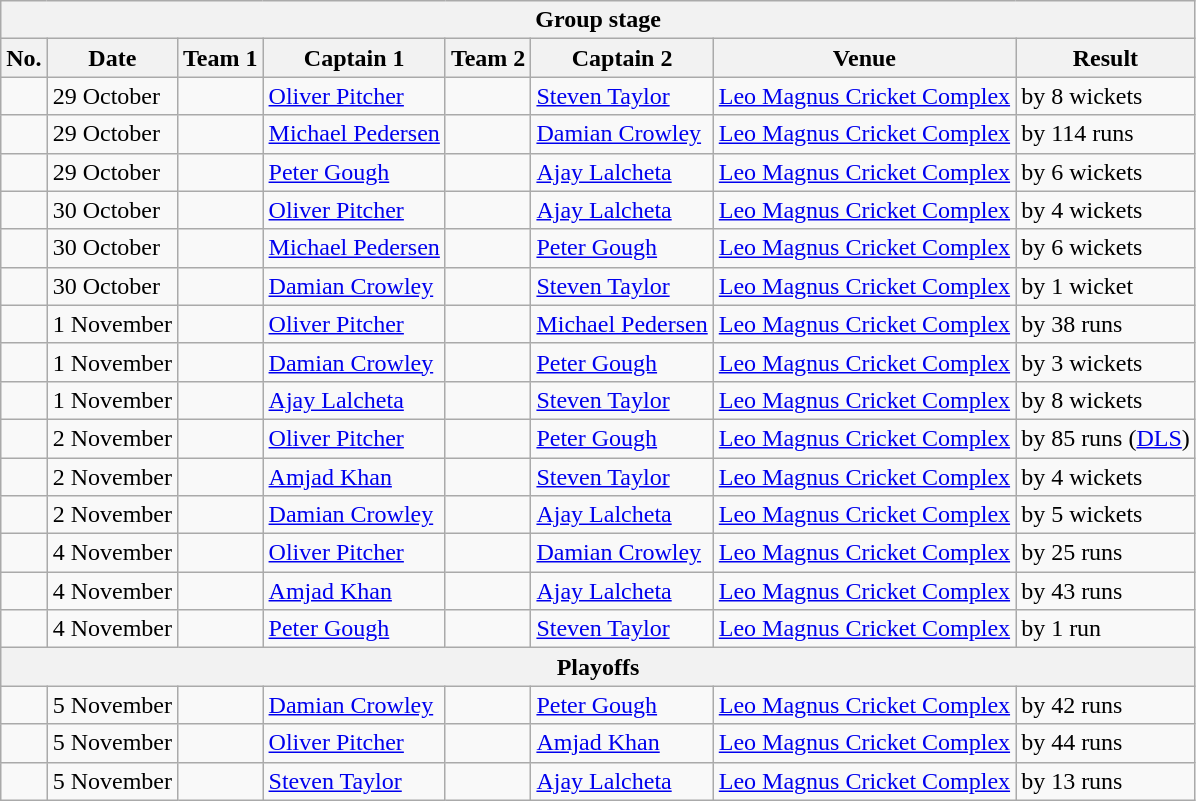<table class="wikitable">
<tr>
<th colspan="8">Group stage</th>
</tr>
<tr>
<th>No.</th>
<th>Date</th>
<th>Team 1</th>
<th>Captain 1</th>
<th>Team 2</th>
<th>Captain 2</th>
<th>Venue</th>
<th>Result</th>
</tr>
<tr>
<td></td>
<td>29 October</td>
<td></td>
<td><a href='#'>Oliver Pitcher</a></td>
<td></td>
<td><a href='#'>Steven Taylor</a></td>
<td><a href='#'>Leo Magnus Cricket Complex</a></td>
<td> by 8 wickets</td>
</tr>
<tr>
<td></td>
<td>29 October</td>
<td></td>
<td><a href='#'>Michael Pedersen</a></td>
<td></td>
<td><a href='#'>Damian Crowley</a></td>
<td><a href='#'>Leo Magnus Cricket Complex</a></td>
<td> by 114 runs</td>
</tr>
<tr>
<td></td>
<td>29 October</td>
<td></td>
<td><a href='#'>Peter Gough</a></td>
<td></td>
<td><a href='#'>Ajay Lalcheta</a></td>
<td><a href='#'>Leo Magnus Cricket Complex</a></td>
<td> by 6 wickets</td>
</tr>
<tr>
<td></td>
<td>30 October</td>
<td></td>
<td><a href='#'>Oliver Pitcher</a></td>
<td></td>
<td><a href='#'>Ajay Lalcheta</a></td>
<td><a href='#'>Leo Magnus Cricket Complex</a></td>
<td> by 4 wickets</td>
</tr>
<tr>
<td></td>
<td>30 October</td>
<td></td>
<td><a href='#'>Michael Pedersen</a></td>
<td></td>
<td><a href='#'>Peter Gough</a></td>
<td><a href='#'>Leo Magnus Cricket Complex</a></td>
<td> by 6 wickets</td>
</tr>
<tr>
<td></td>
<td>30 October</td>
<td></td>
<td><a href='#'>Damian Crowley</a></td>
<td></td>
<td><a href='#'>Steven Taylor</a></td>
<td><a href='#'>Leo Magnus Cricket Complex</a></td>
<td> by 1 wicket</td>
</tr>
<tr>
<td></td>
<td>1 November</td>
<td></td>
<td><a href='#'>Oliver Pitcher</a></td>
<td></td>
<td><a href='#'>Michael Pedersen</a></td>
<td><a href='#'>Leo Magnus Cricket Complex</a></td>
<td> by 38 runs</td>
</tr>
<tr>
<td></td>
<td>1 November</td>
<td></td>
<td><a href='#'>Damian Crowley</a></td>
<td></td>
<td><a href='#'>Peter Gough</a></td>
<td><a href='#'>Leo Magnus Cricket Complex</a></td>
<td> by 3 wickets</td>
</tr>
<tr>
<td></td>
<td>1 November</td>
<td></td>
<td><a href='#'>Ajay Lalcheta</a></td>
<td></td>
<td><a href='#'>Steven Taylor</a></td>
<td><a href='#'>Leo Magnus Cricket Complex</a></td>
<td> by 8 wickets</td>
</tr>
<tr>
<td></td>
<td>2 November</td>
<td></td>
<td><a href='#'>Oliver Pitcher</a></td>
<td></td>
<td><a href='#'>Peter Gough</a></td>
<td><a href='#'>Leo Magnus Cricket Complex</a></td>
<td> by 85 runs (<a href='#'>DLS</a>)</td>
</tr>
<tr>
<td></td>
<td>2 November</td>
<td></td>
<td><a href='#'>Amjad Khan</a></td>
<td></td>
<td><a href='#'>Steven Taylor</a></td>
<td><a href='#'>Leo Magnus Cricket Complex</a></td>
<td> by 4 wickets</td>
</tr>
<tr>
<td></td>
<td>2 November</td>
<td></td>
<td><a href='#'>Damian Crowley</a></td>
<td></td>
<td><a href='#'>Ajay Lalcheta</a></td>
<td><a href='#'>Leo Magnus Cricket Complex</a></td>
<td> by 5 wickets</td>
</tr>
<tr>
<td></td>
<td>4 November</td>
<td></td>
<td><a href='#'>Oliver Pitcher</a></td>
<td></td>
<td><a href='#'>Damian Crowley</a></td>
<td><a href='#'>Leo Magnus Cricket Complex</a></td>
<td> by 25 runs</td>
</tr>
<tr>
<td></td>
<td>4 November</td>
<td></td>
<td><a href='#'>Amjad Khan</a></td>
<td></td>
<td><a href='#'>Ajay Lalcheta</a></td>
<td><a href='#'>Leo Magnus Cricket Complex</a></td>
<td> by 43 runs</td>
</tr>
<tr>
<td></td>
<td>4 November</td>
<td></td>
<td><a href='#'>Peter Gough</a></td>
<td></td>
<td><a href='#'>Steven Taylor</a></td>
<td><a href='#'>Leo Magnus Cricket Complex</a></td>
<td> by 1 run</td>
</tr>
<tr>
<th colspan="8">Playoffs</th>
</tr>
<tr>
<td></td>
<td>5 November</td>
<td></td>
<td><a href='#'>Damian Crowley</a></td>
<td></td>
<td><a href='#'>Peter Gough</a></td>
<td><a href='#'>Leo Magnus Cricket Complex</a></td>
<td> by 42 runs</td>
</tr>
<tr>
<td></td>
<td>5 November</td>
<td></td>
<td><a href='#'>Oliver Pitcher</a></td>
<td></td>
<td><a href='#'>Amjad Khan</a></td>
<td><a href='#'>Leo Magnus Cricket Complex</a></td>
<td> by 44 runs</td>
</tr>
<tr>
<td></td>
<td>5 November</td>
<td></td>
<td><a href='#'>Steven Taylor</a></td>
<td></td>
<td><a href='#'>Ajay Lalcheta</a></td>
<td><a href='#'>Leo Magnus Cricket Complex</a></td>
<td> by 13 runs</td>
</tr>
</table>
